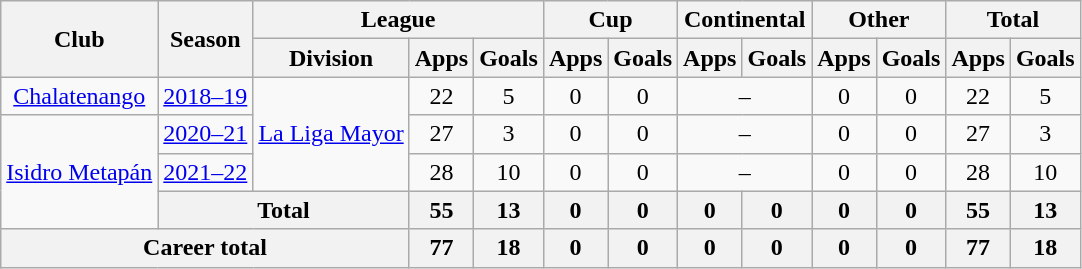<table class="wikitable" style="text-align: center">
<tr>
<th rowspan="2">Club</th>
<th rowspan="2">Season</th>
<th colspan="3">League</th>
<th colspan="2">Cup</th>
<th colspan="2">Continental</th>
<th colspan="2">Other</th>
<th colspan="2">Total</th>
</tr>
<tr>
<th>Division</th>
<th>Apps</th>
<th>Goals</th>
<th>Apps</th>
<th>Goals</th>
<th>Apps</th>
<th>Goals</th>
<th>Apps</th>
<th>Goals</th>
<th>Apps</th>
<th>Goals</th>
</tr>
<tr>
<td><a href='#'>Chalatenango</a></td>
<td><a href='#'>2018–19</a></td>
<td rowspan="3"><a href='#'>La Liga Mayor</a></td>
<td>22</td>
<td>5</td>
<td>0</td>
<td>0</td>
<td colspan="2">–</td>
<td>0</td>
<td>0</td>
<td>22</td>
<td>5</td>
</tr>
<tr>
<td rowspan="3"><a href='#'>Isidro Metapán</a></td>
<td><a href='#'>2020–21</a></td>
<td>27</td>
<td>3</td>
<td>0</td>
<td>0</td>
<td colspan="2">–</td>
<td>0</td>
<td>0</td>
<td>27</td>
<td>3</td>
</tr>
<tr>
<td><a href='#'>2021–22</a></td>
<td>28</td>
<td>10</td>
<td>0</td>
<td>0</td>
<td colspan="2">–</td>
<td>0</td>
<td>0</td>
<td>28</td>
<td>10</td>
</tr>
<tr>
<th colspan="2">Total</th>
<th>55</th>
<th>13</th>
<th>0</th>
<th>0</th>
<th>0</th>
<th>0</th>
<th>0</th>
<th>0</th>
<th>55</th>
<th>13</th>
</tr>
<tr>
<th colspan="3">Career total</th>
<th>77</th>
<th>18</th>
<th>0</th>
<th>0</th>
<th>0</th>
<th>0</th>
<th>0</th>
<th>0</th>
<th>77</th>
<th>18</th>
</tr>
</table>
